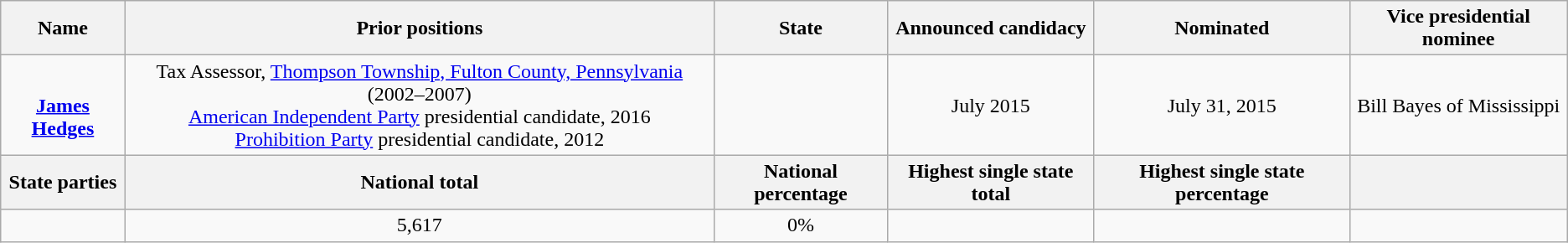<table class="wikitable" style="text-align:center">
<tr>
<th>Name</th>
<th>Prior positions</th>
<th>State</th>
<th>Announced candidacy</th>
<th>Nominated</th>
<th>Vice presidential nominee</th>
</tr>
<tr>
<td><br><strong><a href='#'>James Hedges</a></strong></td>
<td>Tax Assessor, <a href='#'>Thompson Township, Fulton County, Pennsylvania</a> (2002–2007)<br><a href='#'>American Independent Party</a> presidential candidate, 2016<br><a href='#'>Prohibition Party</a> presidential candidate, 2012</td>
<td></td>
<td>July 2015</td>
<td>July 31, 2015</td>
<td>Bill Bayes of Mississippi</td>
</tr>
<tr>
<th>State parties</th>
<th>National total</th>
<th>National percentage</th>
<th>Highest single state total</th>
<th>Highest single state percentage</th>
<th></th>
</tr>
<tr>
<td></td>
<td>5,617</td>
<td>0%</td>
<td></td>
<td></td>
<td></td>
</tr>
</table>
